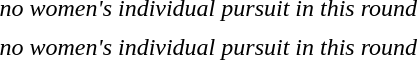<table>
<tr>
<td></td>
<td colspan=3><em>no women's individual pursuit in this round</em></td>
</tr>
<tr>
<td></td>
<td></td>
<td></td>
<td></td>
</tr>
<tr>
<td></td>
<td colspan=3><em>no women's individual pursuit in this round</em></td>
</tr>
<tr>
<td><br></td>
<td></td>
<td></td>
<td></td>
</tr>
</table>
